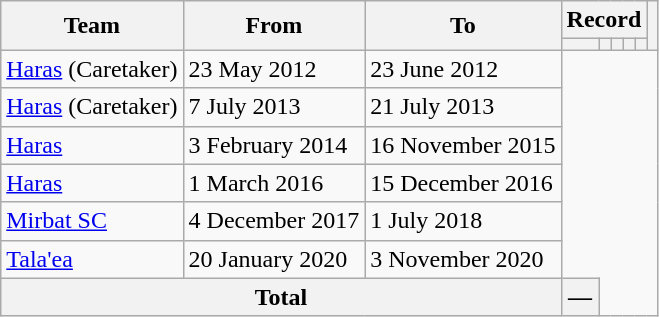<table class=wikitable style=text-align:center>
<tr>
<th rowspan=2>Team</th>
<th rowspan=2>From</th>
<th rowspan=2>To</th>
<th colspan=5>Record</th>
<th rowspan=2></th>
</tr>
<tr>
<th></th>
<th></th>
<th></th>
<th></th>
<th></th>
</tr>
<tr>
<td align=left><a href='#'>Haras</a> (Caretaker)</td>
<td align=left>23 May 2012</td>
<td align=left>23 June 2012<br></td>
</tr>
<tr>
<td align=left><a href='#'>Haras</a> (Caretaker)</td>
<td align=left>7 July 2013</td>
<td align=left>21 July 2013<br></td>
</tr>
<tr>
<td align=left><a href='#'>Haras</a></td>
<td align=left>3 February 2014</td>
<td align=left>16 November 2015<br></td>
</tr>
<tr>
<td align=left><a href='#'>Haras</a></td>
<td align=left>1 March 2016</td>
<td align=left>15 December 2016<br></td>
</tr>
<tr>
<td align=left><a href='#'>Mirbat SC</a></td>
<td align=left>4 December 2017</td>
<td align=left>1 July 2018<br></td>
</tr>
<tr>
<td align=left><a href='#'>Tala'ea</a></td>
<td align=left>20 January 2020</td>
<td align=left>3 November 2020<br></td>
</tr>
<tr>
<th colspan=3>Total<br></th>
<th>—</th>
</tr>
</table>
